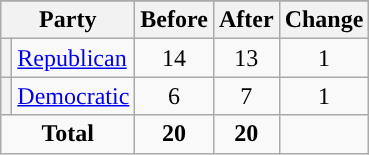<table class="wikitable" style="text-align:center;">
<tr>
</tr>
<tr>
<th colspan=2>Party</th>
<th>Before</th>
<th>After</th>
<th>Change</th>
</tr>
<tr>
<th style="background-color:"></th>
<td style="text-align:left;"><a href='#'>Republican</a></td>
<td>14</td>
<td>13</td>
<td> 1</td>
</tr>
<tr>
<th style="background-color:"></th>
<td style="text-align:left;"><a href='#'>Democratic</a></td>
<td>6</td>
<td>7</td>
<td> 1</td>
</tr>
<tr>
<td colspan=2><strong>Total</strong></td>
<td><strong>20</strong></td>
<td><strong>20</strong></td>
<td></td>
</tr>
</table>
